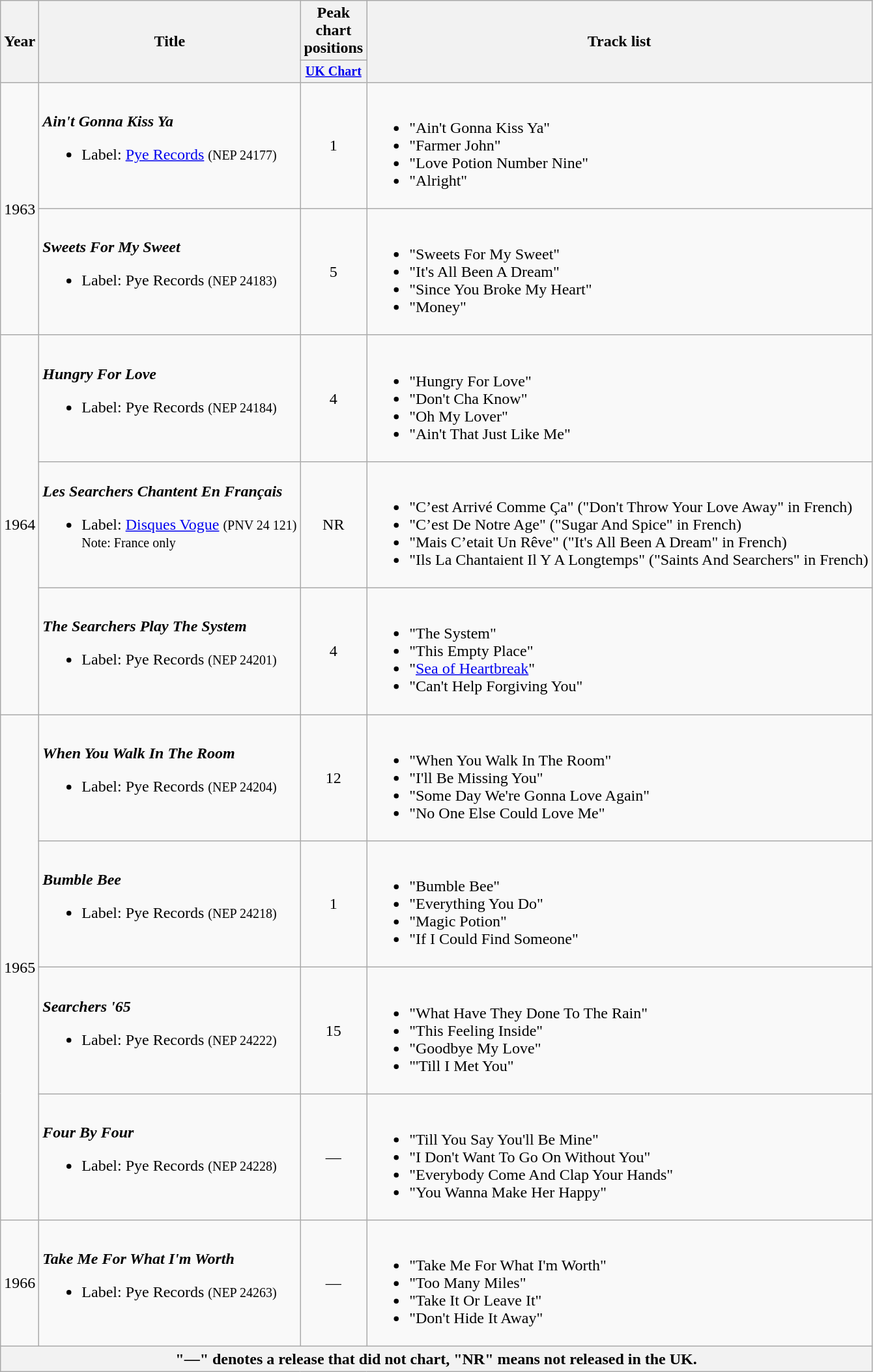<table class="wikitable">
<tr>
<th rowspan=2>Year</th>
<th rowspan=2>Title</th>
<th>Peak chart positions</th>
<th rowspan=2>Track list</th>
</tr>
<tr style="font-size:smaller;">
<th width="30"><a href='#'>UK Chart</a></th>
</tr>
<tr>
<td rowspan="2">1963</td>
<td><strong><em>Ain't Gonna Kiss Ya</em></strong><br><ul><li>Label: <a href='#'>Pye Records</a> <small>(NEP 24177)</small></li></ul></td>
<td align="center">1</td>
<td><br><ul><li>"Ain't Gonna Kiss Ya"</li><li>"Farmer John"</li><li>"Love Potion Number Nine"</li><li>"Alright"</li></ul></td>
</tr>
<tr>
<td><strong><em>Sweets For My Sweet </em></strong><br><ul><li>Label: Pye Records <small>(NEP 24183)</small></li></ul></td>
<td align="center">5</td>
<td><br><ul><li>"Sweets For My Sweet"</li><li>"It's All Been A Dream"</li><li>"Since You Broke My Heart"</li><li>"Money"</li></ul></td>
</tr>
<tr>
<td rowspan="3">1964</td>
<td><strong><em>Hungry For Love</em></strong><br><ul><li>Label: Pye Records <small>(NEP 24184)</small></li></ul></td>
<td align="center">4</td>
<td><br><ul><li>"Hungry For Love"</li><li>"Don't Cha Know"</li><li>"Oh My Lover"</li><li>"Ain't That Just Like Me"</li></ul></td>
</tr>
<tr>
<td><strong><em>Les Searchers Chantent En Français</em></strong><br><ul><li>Label: <a href='#'>Disques Vogue</a> <small>(PNV 24 121)<br>Note: France only</small></li></ul></td>
<td align="center">NR</td>
<td><br><ul><li>"C’est Arrivé Comme Ça" ("Don't Throw Your Love Away" in French)</li><li>"C’est De Notre Age" ("Sugar And Spice" in French)</li><li>"Mais C’etait Un Rêve" ("It's All Been A Dream" in French)</li><li>"Ils La Chantaient Il Y A Longtemps" ("Saints And Searchers" in French)</li></ul></td>
</tr>
<tr>
<td><strong><em>The Searchers Play The System</em></strong><br><ul><li>Label: Pye Records <small>(NEP 24201)</small></li></ul></td>
<td align="center">4</td>
<td><br><ul><li>"The System"</li><li>"This Empty Place"</li><li>"<a href='#'>Sea of Heartbreak</a>"</li><li>"Can't Help Forgiving You"</li></ul></td>
</tr>
<tr>
<td rowspan="4">1965</td>
<td><strong><em>When You Walk In The Room</em></strong><br><ul><li>Label: Pye Records <small>(NEP 24204)</small></li></ul></td>
<td align="center">12</td>
<td><br><ul><li>"When You Walk In The Room"</li><li>"I'll Be Missing You"</li><li>"Some Day We're Gonna Love Again"</li><li>"No One Else Could Love Me"</li></ul></td>
</tr>
<tr>
<td><strong><em>Bumble Bee</em></strong><br><ul><li>Label: Pye Records <small>(NEP 24218)</small></li></ul></td>
<td align="center">1</td>
<td><br><ul><li>"Bumble Bee"</li><li>"Everything You Do"</li><li>"Magic Potion"</li><li>"If I Could Find Someone"</li></ul></td>
</tr>
<tr>
<td><strong><em>Searchers '65</em></strong><br><ul><li>Label: Pye Records <small>(NEP 24222)</small></li></ul></td>
<td align="center">15</td>
<td><br><ul><li>"What Have They Done To The Rain"</li><li>"This Feeling Inside"</li><li>"Goodbye My Love"</li><li>"'Till I Met You"</li></ul></td>
</tr>
<tr>
<td><strong><em>Four By Four</em></strong><br><ul><li>Label: Pye Records <small>(NEP 24228)</small></li></ul></td>
<td align="center">—</td>
<td><br><ul><li>"Till You Say You'll Be Mine"</li><li>"I Don't Want To Go On Without You"</li><li>"Everybody Come And Clap Your Hands"</li><li>"You Wanna Make Her Happy"</li></ul></td>
</tr>
<tr>
<td>1966</td>
<td><strong><em>Take Me For What I'm Worth</em></strong><br><ul><li>Label: Pye Records <small>(NEP 24263)</small></li></ul></td>
<td align="center">—</td>
<td><br><ul><li>"Take Me For What I'm Worth"</li><li>"Too Many Miles"</li><li>"Take It Or Leave It"</li><li>"Don't Hide It Away"</li></ul></td>
</tr>
<tr>
<th colspan="4">"—" denotes a release that did not chart, "NR" means not released in the UK.</th>
</tr>
</table>
